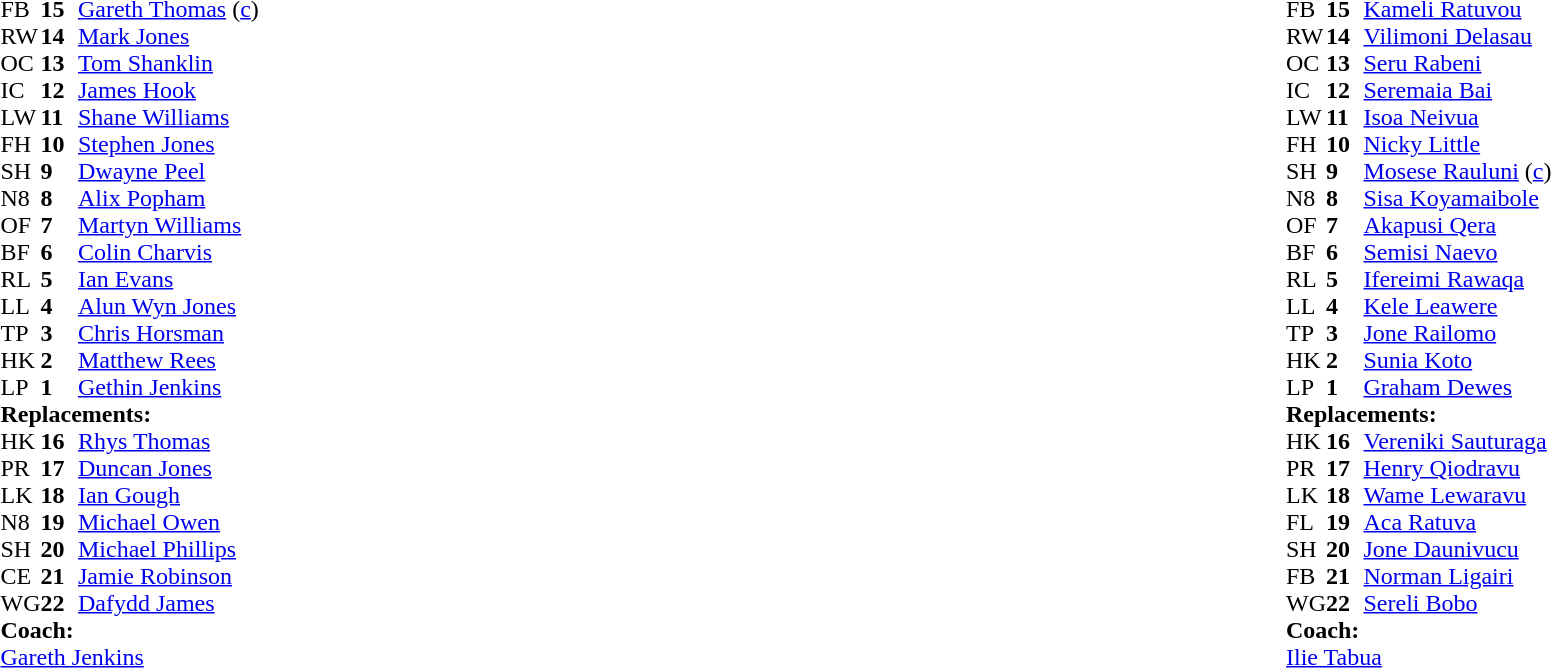<table width="100%">
<tr>
<td style="vertical-align:top" width="50%"><br><table cellspacing="0" cellpadding="0">
<tr>
<th width="25"></th>
<th width="25"></th>
</tr>
<tr>
<td>FB</td>
<td><strong>15</strong></td>
<td><a href='#'>Gareth Thomas</a> (<a href='#'>c</a>)</td>
</tr>
<tr>
<td>RW</td>
<td><strong>14</strong></td>
<td><a href='#'>Mark Jones</a></td>
</tr>
<tr>
<td>OC</td>
<td><strong>13</strong></td>
<td><a href='#'>Tom Shanklin</a></td>
</tr>
<tr>
<td>IC</td>
<td><strong>12</strong></td>
<td><a href='#'>James Hook</a></td>
</tr>
<tr>
<td>LW</td>
<td><strong>11</strong></td>
<td><a href='#'>Shane Williams</a></td>
</tr>
<tr>
<td>FH</td>
<td><strong>10</strong></td>
<td><a href='#'>Stephen Jones</a></td>
</tr>
<tr>
<td>SH</td>
<td><strong>9</strong></td>
<td><a href='#'>Dwayne Peel</a></td>
<td></td>
<td></td>
</tr>
<tr>
<td>N8</td>
<td><strong>8</strong></td>
<td><a href='#'>Alix Popham</a></td>
<td></td>
<td></td>
</tr>
<tr>
<td>OF</td>
<td><strong>7</strong></td>
<td><a href='#'>Martyn Williams</a></td>
</tr>
<tr>
<td>BF</td>
<td><strong>6</strong></td>
<td><a href='#'>Colin Charvis</a></td>
</tr>
<tr>
<td>RL</td>
<td><strong>5</strong></td>
<td><a href='#'>Ian Evans</a></td>
<td></td>
<td></td>
</tr>
<tr>
<td>LL</td>
<td><strong>4</strong></td>
<td><a href='#'>Alun Wyn Jones</a></td>
</tr>
<tr>
<td>TP</td>
<td><strong>3</strong></td>
<td><a href='#'>Chris Horsman</a></td>
<td></td>
<td></td>
</tr>
<tr>
<td>HK</td>
<td><strong>2</strong></td>
<td><a href='#'>Matthew Rees</a></td>
<td></td>
<td></td>
</tr>
<tr>
<td>LP</td>
<td><strong>1</strong></td>
<td><a href='#'>Gethin Jenkins</a></td>
</tr>
<tr>
<td colspan=3><strong>Replacements:</strong></td>
</tr>
<tr>
<td>HK</td>
<td><strong>16</strong></td>
<td><a href='#'>Rhys Thomas</a></td>
<td></td>
<td></td>
</tr>
<tr>
<td>PR</td>
<td><strong>17</strong></td>
<td><a href='#'>Duncan Jones</a></td>
<td></td>
<td></td>
</tr>
<tr>
<td>LK</td>
<td><strong>18</strong></td>
<td><a href='#'>Ian Gough</a></td>
<td></td>
<td></td>
</tr>
<tr>
<td>N8</td>
<td><strong>19</strong></td>
<td><a href='#'>Michael Owen</a></td>
<td></td>
<td></td>
</tr>
<tr>
<td>SH</td>
<td><strong>20</strong></td>
<td><a href='#'>Michael Phillips</a></td>
<td></td>
<td></td>
</tr>
<tr>
<td>CE</td>
<td><strong>21</strong></td>
<td><a href='#'>Jamie Robinson</a></td>
</tr>
<tr>
<td>WG</td>
<td><strong>22</strong></td>
<td><a href='#'>Dafydd James</a></td>
</tr>
<tr>
<td colspan=3><strong>Coach:</strong></td>
</tr>
<tr>
<td colspan="4"> <a href='#'>Gareth Jenkins</a></td>
</tr>
</table>
</td>
<td style="vertical-align:top"></td>
<td style="vertical-align:top" width="50%"><br><table cellspacing="0" cellpadding="0" align="center">
<tr>
<th width="25"></th>
<th width="25"></th>
</tr>
<tr>
<td>FB</td>
<td><strong>15</strong></td>
<td><a href='#'>Kameli Ratuvou</a></td>
</tr>
<tr>
<td>RW</td>
<td><strong>14</strong></td>
<td><a href='#'>Vilimoni Delasau</a></td>
</tr>
<tr>
<td>OC</td>
<td><strong>13</strong></td>
<td><a href='#'>Seru Rabeni</a></td>
<td></td>
<td></td>
</tr>
<tr>
<td>IC</td>
<td><strong>12</strong></td>
<td><a href='#'>Seremaia Bai</a></td>
</tr>
<tr>
<td>LW</td>
<td><strong>11</strong></td>
<td><a href='#'>Isoa Neivua</a></td>
<td></td>
<td></td>
</tr>
<tr>
<td>FH</td>
<td><strong>10</strong></td>
<td><a href='#'>Nicky Little</a></td>
<td></td>
<td></td>
</tr>
<tr>
<td>SH</td>
<td><strong>9</strong></td>
<td><a href='#'>Mosese Rauluni</a> (<a href='#'>c</a>)</td>
</tr>
<tr>
<td>N8</td>
<td><strong>8</strong></td>
<td><a href='#'>Sisa Koyamaibole</a></td>
</tr>
<tr>
<td>OF</td>
<td><strong>7</strong></td>
<td><a href='#'>Akapusi Qera</a></td>
<td></td>
<td></td>
</tr>
<tr>
<td>BF</td>
<td><strong>6</strong></td>
<td><a href='#'>Semisi Naevo</a></td>
</tr>
<tr>
<td>RL</td>
<td><strong>5</strong></td>
<td><a href='#'>Ifereimi Rawaqa</a></td>
</tr>
<tr>
<td>LL</td>
<td><strong>4</strong></td>
<td><a href='#'>Kele Leawere</a></td>
</tr>
<tr>
<td>TP</td>
<td><strong>3</strong></td>
<td><a href='#'>Jone Railomo</a></td>
<td></td>
<td></td>
</tr>
<tr>
<td>HK</td>
<td><strong>2</strong></td>
<td><a href='#'>Sunia Koto</a></td>
<td></td>
<td></td>
</tr>
<tr>
<td>LP</td>
<td><strong>1</strong></td>
<td><a href='#'>Graham Dewes</a></td>
</tr>
<tr>
<td colspan=3><strong>Replacements:</strong></td>
</tr>
<tr>
<td>HK</td>
<td><strong>16</strong></td>
<td><a href='#'>Vereniki Sauturaga</a></td>
<td></td>
<td></td>
</tr>
<tr>
<td>PR</td>
<td><strong>17</strong></td>
<td><a href='#'>Henry Qiodravu</a></td>
<td></td>
<td></td>
</tr>
<tr>
<td>LK</td>
<td><strong>18</strong></td>
<td><a href='#'>Wame Lewaravu</a></td>
</tr>
<tr>
<td>FL</td>
<td><strong>19</strong></td>
<td><a href='#'>Aca Ratuva</a></td>
<td></td>
<td></td>
</tr>
<tr>
<td>SH</td>
<td><strong>20</strong></td>
<td><a href='#'>Jone Daunivucu</a></td>
<td></td>
<td></td>
</tr>
<tr>
<td>FB</td>
<td><strong>21</strong></td>
<td><a href='#'>Norman Ligairi</a></td>
<td></td>
<td></td>
</tr>
<tr>
<td>WG</td>
<td><strong>22</strong></td>
<td><a href='#'>Sereli Bobo</a></td>
<td></td>
<td></td>
</tr>
<tr>
<td colspan=3><strong>Coach:</strong></td>
</tr>
<tr>
<td colspan="4"> <a href='#'>Ilie Tabua</a></td>
</tr>
</table>
</td>
</tr>
</table>
